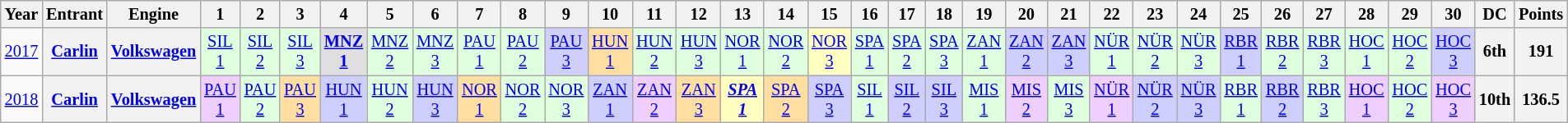<table class="wikitable" style="text-align:center; font-size:85%">
<tr>
<th>Year</th>
<th>Entrant</th>
<th>Engine</th>
<th>1</th>
<th>2</th>
<th>3</th>
<th>4</th>
<th>5</th>
<th>6</th>
<th>7</th>
<th>8</th>
<th>9</th>
<th>10</th>
<th>11</th>
<th>12</th>
<th>13</th>
<th>14</th>
<th>15</th>
<th>16</th>
<th>17</th>
<th>18</th>
<th>19</th>
<th>20</th>
<th>21</th>
<th>22</th>
<th>23</th>
<th>24</th>
<th>25</th>
<th>26</th>
<th>27</th>
<th>28</th>
<th>29</th>
<th>30</th>
<th>DC</th>
<th>Points</th>
</tr>
<tr>
<td><a href='#'>2017</a></td>
<th nowrap><a href='#'>Carlin</a></th>
<th><a href='#'>Volkswagen</a></th>
<td style="background:#DFFFDF;"><a href='#'>SIL<br>1</a><br></td>
<td style="background:#DFFFDF;"><a href='#'>SIL<br>2</a><br></td>
<td style="background:#DFFFDF;"><a href='#'>SIL<br>3</a><br></td>
<td style="background:#DFDFDF;"><strong><a href='#'>MNZ<br>1</a></strong><br></td>
<td style="background:#DFFFDF;"><a href='#'>MNZ<br>2</a><br></td>
<td style="background:#DFFFDF;"><a href='#'>MNZ<br>3</a><br></td>
<td style="background:#DFFFDF;"><a href='#'>PAU<br>1</a><br></td>
<td style="background:#DFFFDF;"><a href='#'>PAU<br>2</a><br></td>
<td style="background:#CFCFFF;"><a href='#'>PAU<br>3</a><br></td>
<td style="background:#FFDF9F;"><a href='#'>HUN<br>1</a><br></td>
<td style="background:#DFFFDF;"><a href='#'>HUN<br>2</a><br></td>
<td style="background:#DFFFDF;"><a href='#'>HUN<br>3</a><br></td>
<td style="background:#DFFFDF;"><a href='#'>NOR<br>1</a><br></td>
<td style="background:#DFFFDF;"><a href='#'>NOR<br>2</a><br></td>
<td style="background:#FFFFBF;"><a href='#'>NOR<br>3</a><br></td>
<td style="background:#DFFFDF;"><a href='#'>SPA<br>1</a><br></td>
<td style="background:#DFFFDF;"><a href='#'>SPA<br>2</a><br></td>
<td style="background:#DFFFDF;"><a href='#'>SPA<br>3</a><br></td>
<td style="background:#DFFFDF;"><a href='#'>ZAN<br>1</a><br></td>
<td style="background:#CFCFFF;"><a href='#'>ZAN<br>2</a><br></td>
<td style="background:#CFCFFF;"><a href='#'>ZAN<br>3</a><br></td>
<td style="background:#DFFFDF;"><a href='#'>NÜR<br>1</a><br></td>
<td style="background:#DFFFDF;"><a href='#'>NÜR<br>2</a><br></td>
<td style="background:#DFFFDF;"><a href='#'>NÜR<br>3</a><br></td>
<td style="background:#CFCFFF;"><a href='#'>RBR<br>1</a><br></td>
<td style="background:#DFFFDF;"><a href='#'>RBR<br>2</a><br></td>
<td style="background:#DFFFDF;"><a href='#'>RBR<br>3</a><br></td>
<td style="background:#DFFFDF;"><a href='#'>HOC<br>1</a><br></td>
<td style="background:#DFFFDF;"><a href='#'>HOC<br>2</a><br></td>
<td style="background:#CFCFFF;"><a href='#'>HOC<br>3</a><br></td>
<th>6th</th>
<th>191</th>
</tr>
<tr>
<td><a href='#'>2018</a></td>
<th nowrap><a href='#'>Carlin</a></th>
<th><a href='#'>Volkswagen</a></th>
<td style="background:#EFCFFF;"><a href='#'>PAU<br>1</a><br></td>
<td style="background:#DFFFDF;"><a href='#'>PAU<br>2</a><br></td>
<td style="background:#FFDF9F;"><a href='#'>PAU<br>3</a><br></td>
<td style="background:#CFCFFF;"><a href='#'>HUN<br>1</a><br></td>
<td style="background:#DFFFDF;"><a href='#'>HUN<br>2</a><br></td>
<td style="background:#CFCFFF;"><a href='#'>HUN<br>3</a><br></td>
<td style="background:#FFDF9F;"><a href='#'>NOR<br>1</a><br></td>
<td style="background:#DFFFDF;"><a href='#'>NOR<br>2</a><br></td>
<td style="background:#DFFFDF;"><a href='#'>NOR<br>3</a><br></td>
<td style="background:#CFCFFF;"><a href='#'>ZAN<br>1</a><br></td>
<td style="background:#EFCFFF;"><a href='#'>ZAN<br>2</a><br></td>
<td style="background:#FFDF9F;"><a href='#'>ZAN<br>3</a><br></td>
<td style="background:#FFFFBF;"><strong><em><a href='#'>SPA<br>1</a></em></strong><br></td>
<td style="background:#FFDF9F;"><a href='#'>SPA<br>2</a><br></td>
<td style="background:#CFCFFF;"><a href='#'>SPA<br>3</a><br></td>
<td style="background:#DFFFDF;"><a href='#'>SIL<br>1</a><br></td>
<td style="background:#CFCFFF;"><a href='#'>SIL<br>2</a><br></td>
<td style="background:#CFCFFF;"><a href='#'>SIL<br>3</a><br></td>
<td style="background:#DFFFDF;"><a href='#'>MIS<br>1</a><br></td>
<td style="background:#EFCFFF;"><a href='#'>MIS<br>2</a><br></td>
<td style="background:#DFFFDF;"><a href='#'>MIS<br>3</a><br></td>
<td style="background:#EFCFFF;"><a href='#'>NÜR<br>1</a><br></td>
<td style="background:#CFCFFF;"><a href='#'>NÜR<br>2</a><br></td>
<td style="background:#CFCFFF;"><a href='#'>NÜR<br>3</a><br></td>
<td style="background:#DFFFDF;"><a href='#'>RBR<br>1</a><br></td>
<td style="background:#CFCFFF;"><a href='#'>RBR<br>2</a><br></td>
<td style="background:#DFFFDF;"><a href='#'>RBR<br>3</a><br></td>
<td style="background:#EFCFFF;"><a href='#'>HOC<br>1</a><br></td>
<td style="background:#DFFFDF;"><a href='#'>HOC<br>2</a><br></td>
<td style="background:#EFCFFF;"><a href='#'>HOC<br>3</a><br></td>
<th>10th</th>
<th>136.5</th>
</tr>
</table>
